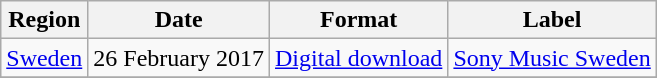<table class=wikitable>
<tr>
<th>Region</th>
<th>Date</th>
<th>Format</th>
<th>Label</th>
</tr>
<tr>
<td><a href='#'>Sweden</a></td>
<td>26 February 2017</td>
<td><a href='#'>Digital download</a></td>
<td><a href='#'>Sony Music Sweden</a></td>
</tr>
<tr>
</tr>
</table>
